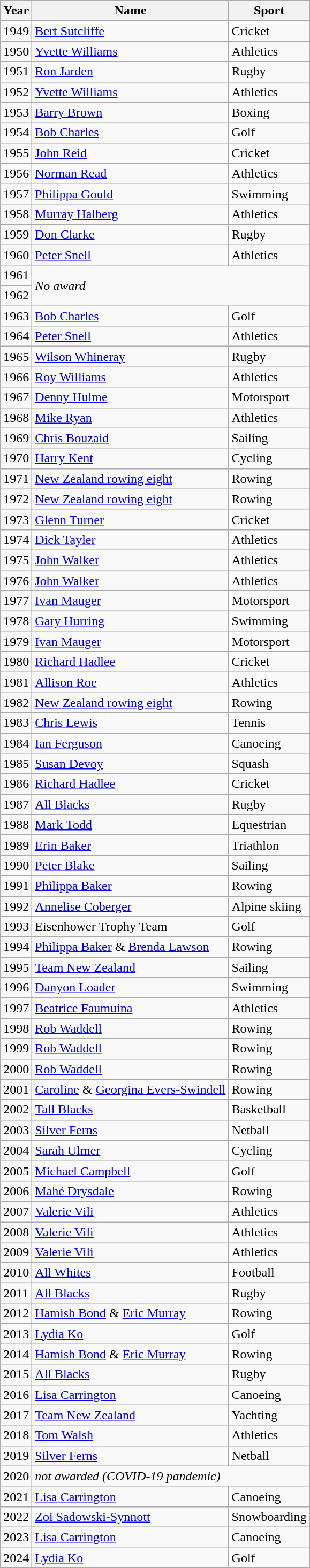<table class="wikitable">
<tr>
<th>Year</th>
<th>Name</th>
<th>Sport</th>
</tr>
<tr>
<td>1949</td>
<td><a href='#'>Bert Sutcliffe</a></td>
<td>Cricket</td>
</tr>
<tr>
<td>1950</td>
<td><a href='#'>Yvette Williams</a></td>
<td>Athletics</td>
</tr>
<tr>
<td>1951</td>
<td><a href='#'>Ron Jarden</a></td>
<td>Rugby</td>
</tr>
<tr>
<td>1952</td>
<td><a href='#'>Yvette Williams</a></td>
<td>Athletics</td>
</tr>
<tr>
<td>1953</td>
<td><a href='#'>Barry Brown</a></td>
<td>Boxing</td>
</tr>
<tr>
<td>1954</td>
<td><a href='#'>Bob Charles</a></td>
<td>Golf</td>
</tr>
<tr>
<td>1955</td>
<td><a href='#'>John Reid</a></td>
<td>Cricket</td>
</tr>
<tr>
<td>1956</td>
<td><a href='#'>Norman Read</a></td>
<td>Athletics</td>
</tr>
<tr>
<td>1957</td>
<td><a href='#'>Philippa Gould</a></td>
<td>Swimming</td>
</tr>
<tr>
<td>1958</td>
<td><a href='#'>Murray Halberg</a></td>
<td>Athletics</td>
</tr>
<tr>
<td>1959</td>
<td><a href='#'>Don Clarke</a></td>
<td>Rugby</td>
</tr>
<tr>
<td>1960</td>
<td><a href='#'>Peter Snell</a></td>
<td>Athletics</td>
</tr>
<tr>
<td>1961</td>
<td rowspan=2 colspan=2><em>No award</em></td>
</tr>
<tr>
<td>1962</td>
</tr>
<tr>
<td>1963</td>
<td><a href='#'>Bob Charles</a></td>
<td>Golf</td>
</tr>
<tr>
<td>1964</td>
<td><a href='#'>Peter Snell</a></td>
<td>Athletics</td>
</tr>
<tr>
<td>1965</td>
<td><a href='#'>Wilson Whineray</a></td>
<td>Rugby</td>
</tr>
<tr>
<td>1966</td>
<td><a href='#'>Roy Williams</a></td>
<td>Athletics</td>
</tr>
<tr>
<td>1967</td>
<td><a href='#'>Denny Hulme</a></td>
<td>Motorsport</td>
</tr>
<tr>
<td>1968</td>
<td><a href='#'>Mike Ryan</a></td>
<td>Athletics</td>
</tr>
<tr>
<td>1969</td>
<td><a href='#'>Chris Bouzaid</a></td>
<td>Sailing</td>
</tr>
<tr>
<td>1970</td>
<td><a href='#'>Harry Kent</a></td>
<td>Cycling</td>
</tr>
<tr>
<td>1971</td>
<td><a href='#'>New Zealand rowing eight</a></td>
<td>Rowing</td>
</tr>
<tr>
<td>1972</td>
<td><a href='#'>New Zealand rowing eight</a></td>
<td>Rowing</td>
</tr>
<tr>
<td>1973</td>
<td><a href='#'>Glenn Turner</a></td>
<td>Cricket</td>
</tr>
<tr>
<td>1974</td>
<td><a href='#'>Dick Tayler</a></td>
<td>Athletics</td>
</tr>
<tr>
<td>1975</td>
<td><a href='#'>John Walker</a></td>
<td>Athletics</td>
</tr>
<tr>
<td>1976</td>
<td><a href='#'>John Walker</a></td>
<td>Athletics</td>
</tr>
<tr>
<td>1977</td>
<td><a href='#'>Ivan Mauger</a></td>
<td>Motorsport</td>
</tr>
<tr>
<td>1978</td>
<td><a href='#'>Gary Hurring</a></td>
<td>Swimming</td>
</tr>
<tr>
<td>1979</td>
<td><a href='#'>Ivan Mauger</a></td>
<td>Motorsport</td>
</tr>
<tr>
<td>1980</td>
<td><a href='#'>Richard Hadlee</a></td>
<td>Cricket</td>
</tr>
<tr>
<td>1981</td>
<td><a href='#'>Allison Roe</a></td>
<td>Athletics</td>
</tr>
<tr>
<td>1982</td>
<td><a href='#'>New Zealand rowing eight</a></td>
<td>Rowing</td>
</tr>
<tr>
<td>1983</td>
<td><a href='#'>Chris Lewis</a></td>
<td>Tennis</td>
</tr>
<tr>
<td>1984</td>
<td><a href='#'>Ian Ferguson</a></td>
<td>Canoeing</td>
</tr>
<tr>
<td>1985</td>
<td><a href='#'>Susan Devoy</a></td>
<td>Squash</td>
</tr>
<tr>
<td>1986</td>
<td><a href='#'>Richard Hadlee</a></td>
<td>Cricket</td>
</tr>
<tr>
<td>1987</td>
<td><a href='#'>All Blacks</a></td>
<td>Rugby</td>
</tr>
<tr>
<td>1988</td>
<td><a href='#'>Mark Todd</a></td>
<td>Equestrian</td>
</tr>
<tr>
<td>1989</td>
<td><a href='#'>Erin Baker</a></td>
<td>Triathlon</td>
</tr>
<tr>
<td>1990</td>
<td><a href='#'>Peter Blake</a></td>
<td>Sailing</td>
</tr>
<tr>
<td>1991</td>
<td><a href='#'>Philippa Baker</a></td>
<td>Rowing</td>
</tr>
<tr>
<td>1992</td>
<td><a href='#'>Annelise Coberger</a></td>
<td>Alpine skiing</td>
</tr>
<tr>
<td>1993</td>
<td>Eisenhower Trophy Team</td>
<td>Golf</td>
</tr>
<tr>
<td>1994</td>
<td><a href='#'>Philippa Baker</a> & <a href='#'>Brenda Lawson</a></td>
<td>Rowing</td>
</tr>
<tr>
<td>1995</td>
<td><a href='#'>Team New Zealand</a></td>
<td>Sailing</td>
</tr>
<tr>
<td>1996</td>
<td><a href='#'>Danyon Loader</a></td>
<td>Swimming</td>
</tr>
<tr>
<td>1997</td>
<td><a href='#'>Beatrice Faumuina</a></td>
<td>Athletics</td>
</tr>
<tr>
<td>1998</td>
<td><a href='#'>Rob Waddell</a></td>
<td>Rowing</td>
</tr>
<tr>
<td>1999</td>
<td><a href='#'>Rob Waddell</a></td>
<td>Rowing</td>
</tr>
<tr>
<td>2000</td>
<td><a href='#'>Rob Waddell</a></td>
<td>Rowing</td>
</tr>
<tr>
<td>2001</td>
<td><a href='#'>Caroline</a> & <a href='#'>Georgina Evers-Swindell</a></td>
<td>Rowing</td>
</tr>
<tr>
<td>2002</td>
<td><a href='#'>Tall Blacks</a></td>
<td>Basketball</td>
</tr>
<tr>
<td>2003</td>
<td><a href='#'>Silver Ferns</a></td>
<td>Netball</td>
</tr>
<tr>
<td>2004</td>
<td><a href='#'>Sarah Ulmer</a></td>
<td>Cycling</td>
</tr>
<tr>
<td>2005</td>
<td><a href='#'>Michael Campbell</a></td>
<td>Golf</td>
</tr>
<tr>
<td>2006</td>
<td><a href='#'>Mahé Drysdale</a></td>
<td>Rowing</td>
</tr>
<tr>
<td>2007</td>
<td><a href='#'>Valerie Vili</a></td>
<td>Athletics</td>
</tr>
<tr>
<td>2008</td>
<td><a href='#'>Valerie Vili</a></td>
<td>Athletics</td>
</tr>
<tr>
<td>2009</td>
<td><a href='#'>Valerie Vili</a></td>
<td>Athletics</td>
</tr>
<tr>
<td>2010</td>
<td><a href='#'>All Whites</a></td>
<td>Football</td>
</tr>
<tr>
<td>2011</td>
<td><a href='#'>All Blacks</a></td>
<td>Rugby</td>
</tr>
<tr>
<td>2012</td>
<td><a href='#'>Hamish Bond</a> & <a href='#'>Eric Murray</a></td>
<td>Rowing</td>
</tr>
<tr>
<td>2013</td>
<td><a href='#'>Lydia Ko</a></td>
<td>Golf</td>
</tr>
<tr>
<td>2014</td>
<td><a href='#'>Hamish Bond</a> & <a href='#'>Eric Murray</a></td>
<td>Rowing</td>
</tr>
<tr>
<td>2015</td>
<td><a href='#'>All Blacks</a></td>
<td>Rugby</td>
</tr>
<tr>
<td>2016</td>
<td><a href='#'>Lisa Carrington</a></td>
<td>Canoeing</td>
</tr>
<tr>
<td>2017</td>
<td><a href='#'>Team New Zealand</a></td>
<td>Yachting</td>
</tr>
<tr>
<td>2018</td>
<td><a href='#'>Tom Walsh</a></td>
<td>Athletics</td>
</tr>
<tr>
<td>2019</td>
<td><a href='#'>Silver Ferns</a></td>
<td>Netball</td>
</tr>
<tr>
<td>2020</td>
<td colspan="2"><em>not awarded (COVID-19 pandemic)</em></td>
</tr>
<tr>
<td>2021</td>
<td><a href='#'>Lisa Carrington</a></td>
<td>Canoeing</td>
</tr>
<tr>
<td>2022</td>
<td><a href='#'>Zoi Sadowski-Synnott</a></td>
<td>Snowboarding</td>
</tr>
<tr>
<td>2023</td>
<td><a href='#'>Lisa Carrington</a></td>
<td>Canoeing</td>
</tr>
<tr>
<td>2024</td>
<td><a href='#'>Lydia Ko</a></td>
<td>Golf</td>
</tr>
</table>
